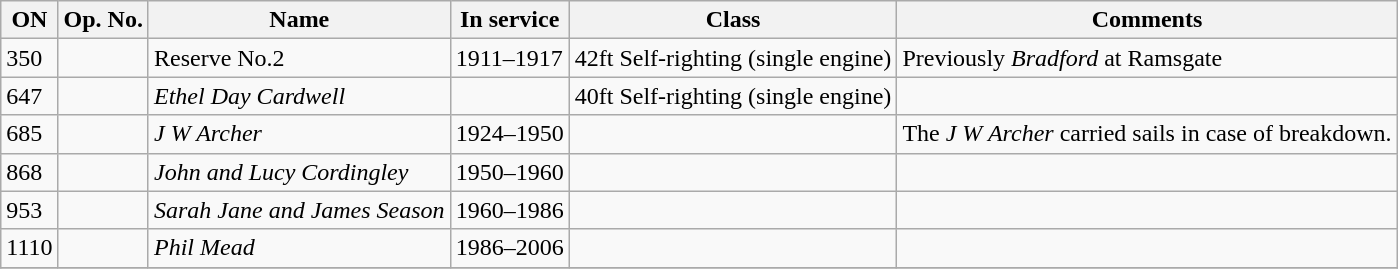<table class="wikitable">
<tr>
<th>ON</th>
<th>Op. No.</th>
<th>Name</th>
<th>In service </th>
<th>Class</th>
<th>Comments</th>
</tr>
<tr>
<td>350</td>
<td></td>
<td>Reserve No.2</td>
<td>1911–1917</td>
<td>42ft Self-righting (single engine)</td>
<td>Previously <em>Bradford</em> at Ramsgate</td>
</tr>
<tr>
<td>647</td>
<td></td>
<td><em>Ethel Day Cardwell</em></td>
<td></td>
<td>40ft Self-righting (single engine)</td>
<td></td>
</tr>
<tr>
<td>685</td>
<td></td>
<td><em>J W Archer</em></td>
<td>1924–1950</td>
<td></td>
<td>The <em>J W Archer</em> carried sails in case of breakdown.</td>
</tr>
<tr>
<td>868</td>
<td></td>
<td><em>John and Lucy Cordingley</em></td>
<td>1950–1960</td>
<td></td>
<td></td>
</tr>
<tr>
<td>953</td>
<td></td>
<td><em>Sarah Jane and James Season</em></td>
<td>1960–1986</td>
<td></td>
<td></td>
</tr>
<tr>
<td>1110</td>
<td></td>
<td><em>Phil Mead</em></td>
<td>1986–2006</td>
<td></td>
<td></td>
</tr>
<tr>
</tr>
</table>
